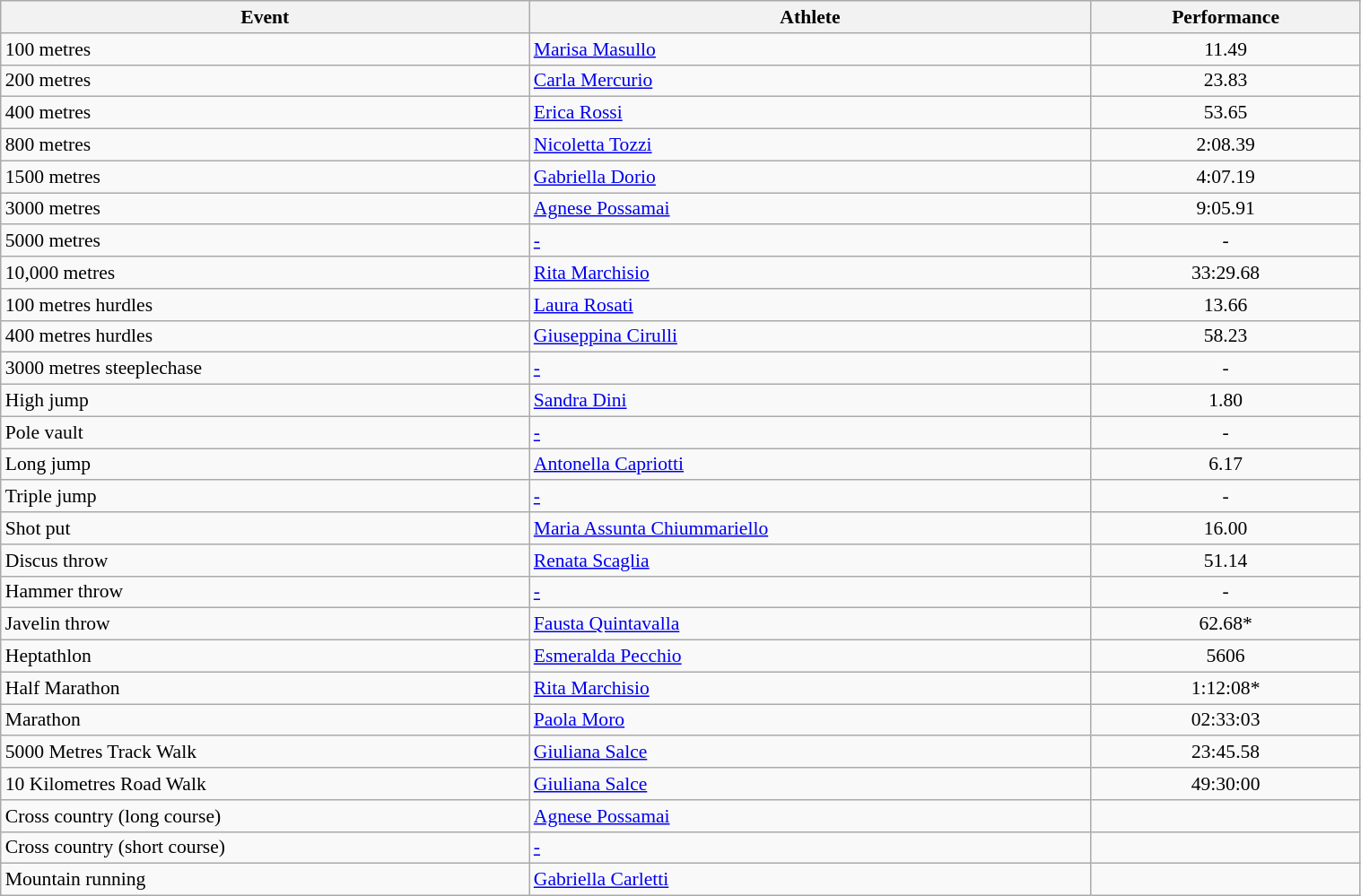<table class="wikitable" width=80% style="font-size:90%; text-align:left;">
<tr>
<th>Event</th>
<th>Athlete</th>
<th>Performance</th>
</tr>
<tr>
<td>100 metres</td>
<td><a href='#'>Marisa Masullo</a></td>
<td align=center>11.49</td>
</tr>
<tr>
<td>200 metres</td>
<td><a href='#'>Carla Mercurio</a></td>
<td align=center>23.83</td>
</tr>
<tr>
<td>400 metres</td>
<td><a href='#'>Erica Rossi</a></td>
<td align=center>53.65</td>
</tr>
<tr>
<td>800 metres</td>
<td><a href='#'>Nicoletta Tozzi</a></td>
<td align=center>2:08.39</td>
</tr>
<tr>
<td>1500 metres</td>
<td><a href='#'>Gabriella Dorio</a></td>
<td align=center>4:07.19</td>
</tr>
<tr>
<td>3000 metres</td>
<td><a href='#'>Agnese Possamai</a></td>
<td align=center>9:05.91</td>
</tr>
<tr>
<td>5000 metres</td>
<td><a href='#'>-</a></td>
<td align=center>-</td>
</tr>
<tr>
<td>10,000 metres</td>
<td><a href='#'>Rita Marchisio</a></td>
<td align=center>33:29.68</td>
</tr>
<tr>
<td>100 metres hurdles</td>
<td><a href='#'>Laura Rosati</a></td>
<td align=center>13.66</td>
</tr>
<tr>
<td>400 metres hurdles</td>
<td><a href='#'>Giuseppina Cirulli</a></td>
<td align=center>58.23</td>
</tr>
<tr>
<td>3000 metres steeplechase</td>
<td><a href='#'>-</a></td>
<td align=center>-</td>
</tr>
<tr>
<td>High jump</td>
<td><a href='#'>Sandra Dini</a></td>
<td align=center>1.80</td>
</tr>
<tr>
<td>Pole vault</td>
<td><a href='#'>-</a></td>
<td align=center>-</td>
</tr>
<tr>
<td>Long jump</td>
<td><a href='#'>Antonella Capriotti</a></td>
<td align=center>6.17</td>
</tr>
<tr>
<td>Triple jump</td>
<td><a href='#'>-</a></td>
<td align=center>-</td>
</tr>
<tr>
<td>Shot put</td>
<td><a href='#'>Maria Assunta Chiummariello</a></td>
<td align=center>16.00</td>
</tr>
<tr>
<td>Discus throw</td>
<td><a href='#'>Renata Scaglia</a></td>
<td align=center>51.14</td>
</tr>
<tr>
<td>Hammer throw</td>
<td><a href='#'>-</a></td>
<td align=center>-</td>
</tr>
<tr>
<td>Javelin throw</td>
<td><a href='#'>Fausta Quintavalla</a></td>
<td align=center>62.68*</td>
</tr>
<tr>
<td>Heptathlon</td>
<td><a href='#'>Esmeralda Pecchio</a></td>
<td align=center>5606</td>
</tr>
<tr>
<td>Half Marathon</td>
<td><a href='#'>Rita Marchisio</a></td>
<td align=center>1:12:08*</td>
</tr>
<tr>
<td>Marathon</td>
<td><a href='#'>Paola Moro</a></td>
<td align=center>02:33:03</td>
</tr>
<tr>
<td>5000 Metres Track Walk</td>
<td><a href='#'>Giuliana Salce</a></td>
<td align=center>23:45.58</td>
</tr>
<tr>
<td>10 Kilometres Road Walk</td>
<td><a href='#'>Giuliana Salce</a></td>
<td align=center>49:30:00</td>
</tr>
<tr>
<td>Cross country (long course)</td>
<td><a href='#'>Agnese Possamai</a></td>
<td align=center></td>
</tr>
<tr>
<td>Cross country (short course)</td>
<td><a href='#'>-</a></td>
<td align=center></td>
</tr>
<tr>
<td>Mountain running</td>
<td><a href='#'>Gabriella Carletti</a></td>
<td align=center></td>
</tr>
</table>
